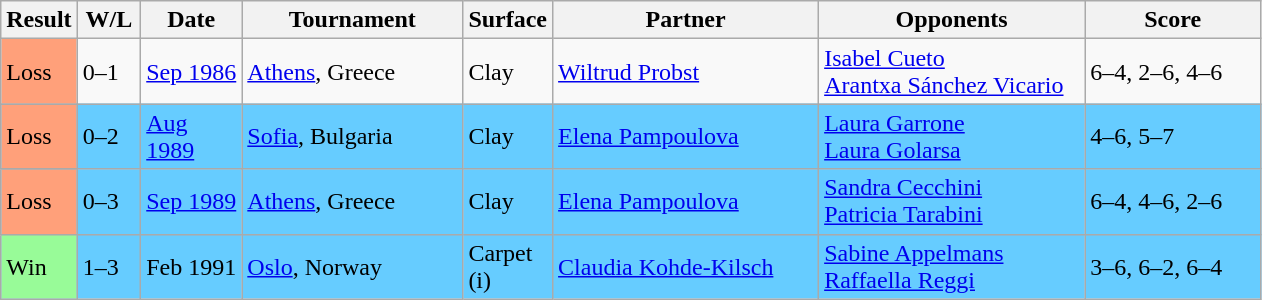<table class="sortable wikitable">
<tr>
<th style="width:40px">Result</th>
<th style="width:35px" class="unsortable">W/L</th>
<th style="width:60px">Date</th>
<th style="width:140px">Tournament</th>
<th style="width:50px">Surface</th>
<th style="width:170px">Partner</th>
<th style="width:170px">Opponents</th>
<th style="width:110px" class="unsortable">Score</th>
</tr>
<tr>
<td style="background:#ffa07a;">Loss</td>
<td>0–1</td>
<td><a href='#'>Sep 1986</a></td>
<td><a href='#'>Athens</a>, Greece</td>
<td>Clay</td>
<td> <a href='#'>Wiltrud Probst</a></td>
<td> <a href='#'>Isabel Cueto</a> <br>  <a href='#'>Arantxa Sánchez Vicario</a></td>
<td>6–4, 2–6, 4–6</td>
</tr>
<tr style="background:#66ccff;">
<td style="background:#ffa07a;">Loss</td>
<td>0–2</td>
<td><a href='#'>Aug 1989</a></td>
<td><a href='#'>Sofia</a>, Bulgaria</td>
<td>Clay</td>
<td> <a href='#'>Elena Pampoulova</a></td>
<td> <a href='#'>Laura Garrone</a> <br>  <a href='#'>Laura Golarsa</a></td>
<td>4–6, 5–7</td>
</tr>
<tr style="background:#66ccff;">
<td style="background:#ffa07a;">Loss</td>
<td>0–3</td>
<td><a href='#'>Sep 1989</a></td>
<td><a href='#'>Athens</a>, Greece</td>
<td>Clay</td>
<td> <a href='#'>Elena Pampoulova</a></td>
<td> <a href='#'>Sandra Cecchini</a> <br>  <a href='#'>Patricia Tarabini</a></td>
<td>6–4, 4–6, 2–6</td>
</tr>
<tr style="background:#66ccff;">
<td style="background:#98fb98;">Win</td>
<td>1–3</td>
<td>Feb 1991</td>
<td><a href='#'>Oslo</a>, Norway</td>
<td>Carpet (i)</td>
<td> <a href='#'>Claudia Kohde-Kilsch</a></td>
<td> <a href='#'>Sabine Appelmans</a> <br>  <a href='#'>Raffaella Reggi</a></td>
<td>3–6, 6–2, 6–4</td>
</tr>
</table>
